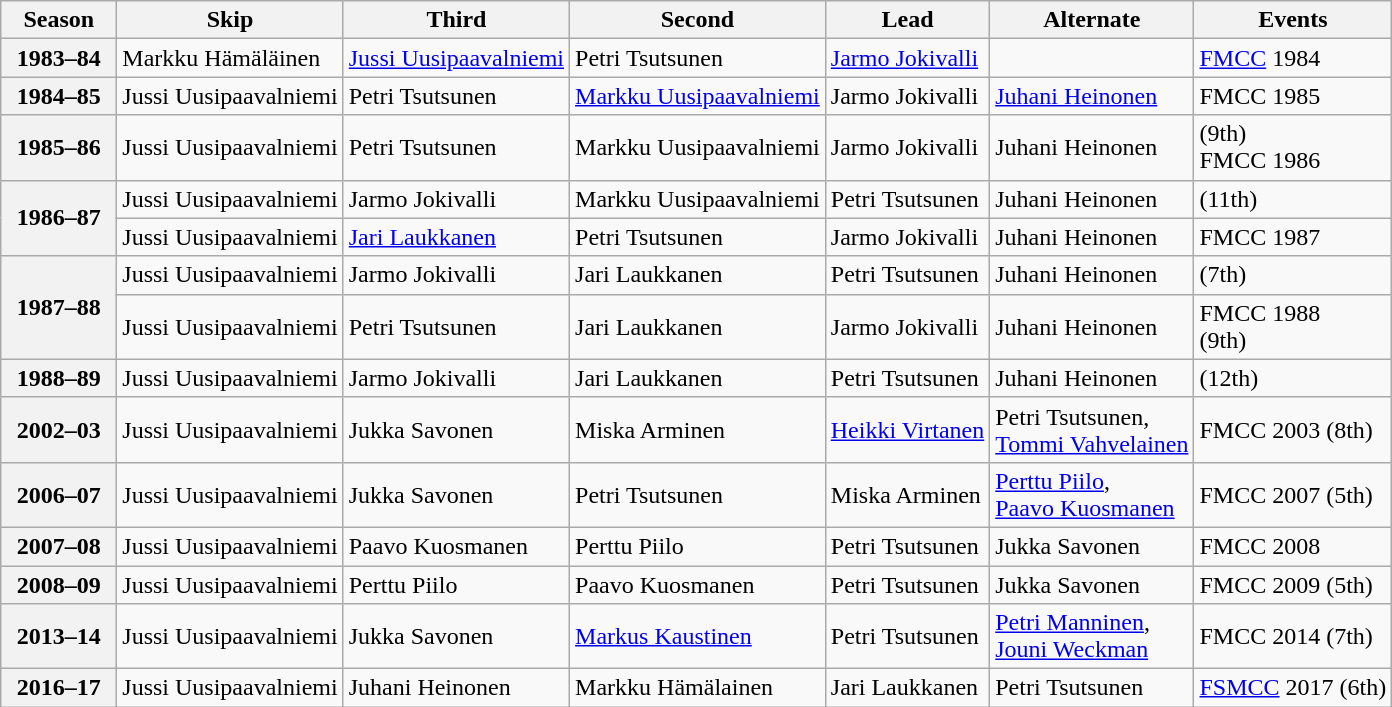<table class="wikitable">
<tr>
<th scope="col" width=70>Season</th>
<th scope="col">Skip</th>
<th scope="col">Third</th>
<th scope="col">Second</th>
<th scope="col">Lead</th>
<th scope="col">Alternate</th>
<th scope="col">Events</th>
</tr>
<tr>
<th scope="row">1983–84</th>
<td>Markku Hämäläinen</td>
<td><a href='#'>Jussi Uusipaavalniemi</a></td>
<td>Petri Tsutsunen</td>
<td><a href='#'>Jarmo Jokivalli</a></td>
<td></td>
<td><a href='#'>FMCC</a> 1984 </td>
</tr>
<tr>
<th scope="row">1984–85</th>
<td>Jussi Uusipaavalniemi</td>
<td>Petri Tsutsunen</td>
<td><a href='#'>Markku Uusipaavalniemi</a></td>
<td>Jarmo Jokivalli</td>
<td><a href='#'>Juhani Heinonen</a></td>
<td>FMCC 1985 </td>
</tr>
<tr>
<th scope="row">1985–86</th>
<td>Jussi Uusipaavalniemi</td>
<td>Petri Tsutsunen</td>
<td>Markku Uusipaavalniemi</td>
<td>Jarmo Jokivalli</td>
<td>Juhani Heinonen</td>
<td> (9th)<br>FMCC 1986 </td>
</tr>
<tr>
<th scope="row" rowspan=2>1986–87</th>
<td>Jussi Uusipaavalniemi</td>
<td>Jarmo Jokivalli</td>
<td>Markku Uusipaavalniemi</td>
<td>Petri Tsutsunen</td>
<td>Juhani Heinonen</td>
<td> (11th)</td>
</tr>
<tr>
<td>Jussi Uusipaavalniemi</td>
<td><a href='#'>Jari Laukkanen</a></td>
<td>Petri Tsutsunen</td>
<td>Jarmo Jokivalli</td>
<td>Juhani Heinonen</td>
<td>FMCC 1987 </td>
</tr>
<tr>
<th scope="row" rowspan=2>1987–88</th>
<td>Jussi Uusipaavalniemi</td>
<td>Jarmo Jokivalli</td>
<td>Jari Laukkanen</td>
<td>Petri Tsutsunen</td>
<td>Juhani Heinonen</td>
<td> (7th)</td>
</tr>
<tr>
<td>Jussi Uusipaavalniemi</td>
<td>Petri Tsutsunen</td>
<td>Jari Laukkanen</td>
<td>Jarmo Jokivalli</td>
<td>Juhani Heinonen</td>
<td>FMCC 1988 <br> (9th)</td>
</tr>
<tr>
<th scope="row">1988–89</th>
<td>Jussi Uusipaavalniemi</td>
<td>Jarmo Jokivalli</td>
<td>Jari Laukkanen</td>
<td>Petri Tsutsunen</td>
<td>Juhani Heinonen</td>
<td> (12th)</td>
</tr>
<tr>
<th scope="row">2002–03</th>
<td>Jussi Uusipaavalniemi</td>
<td>Jukka Savonen</td>
<td>Miska Arminen</td>
<td><a href='#'>Heikki Virtanen</a></td>
<td>Petri Tsutsunen,<br><a href='#'>Tommi Vahvelainen</a></td>
<td>FMCC 2003 (8th)</td>
</tr>
<tr>
<th scope="row">2006–07</th>
<td>Jussi Uusipaavalniemi</td>
<td>Jukka Savonen</td>
<td>Petri Tsutsunen</td>
<td>Miska Arminen</td>
<td><a href='#'>Perttu Piilo</a>,<br><a href='#'>Paavo Kuosmanen</a></td>
<td>FMCC 2007 (5th)</td>
</tr>
<tr>
<th scope="row">2007–08</th>
<td>Jussi Uusipaavalniemi</td>
<td>Paavo Kuosmanen</td>
<td>Perttu Piilo</td>
<td>Petri Tsutsunen</td>
<td>Jukka Savonen</td>
<td>FMCC 2008 </td>
</tr>
<tr>
<th scope="row">2008–09</th>
<td>Jussi Uusipaavalniemi</td>
<td>Perttu Piilo</td>
<td>Paavo Kuosmanen</td>
<td>Petri Tsutsunen</td>
<td>Jukka Savonen</td>
<td>FMCC 2009 (5th)</td>
</tr>
<tr>
<th scope="row">2013–14</th>
<td>Jussi Uusipaavalniemi</td>
<td>Jukka Savonen</td>
<td><a href='#'>Markus Kaustinen</a></td>
<td>Petri Tsutsunen</td>
<td><a href='#'>Petri Manninen</a>,<br><a href='#'>Jouni Weckman</a></td>
<td>FMCC 2014 (7th)</td>
</tr>
<tr>
<th scope="row">2016–17</th>
<td>Jussi Uusipaavalniemi</td>
<td>Juhani Heinonen</td>
<td>Markku Hämälainen</td>
<td>Jari Laukkanen</td>
<td>Petri Tsutsunen</td>
<td><a href='#'>FSMCC</a> 2017 (6th)</td>
</tr>
</table>
